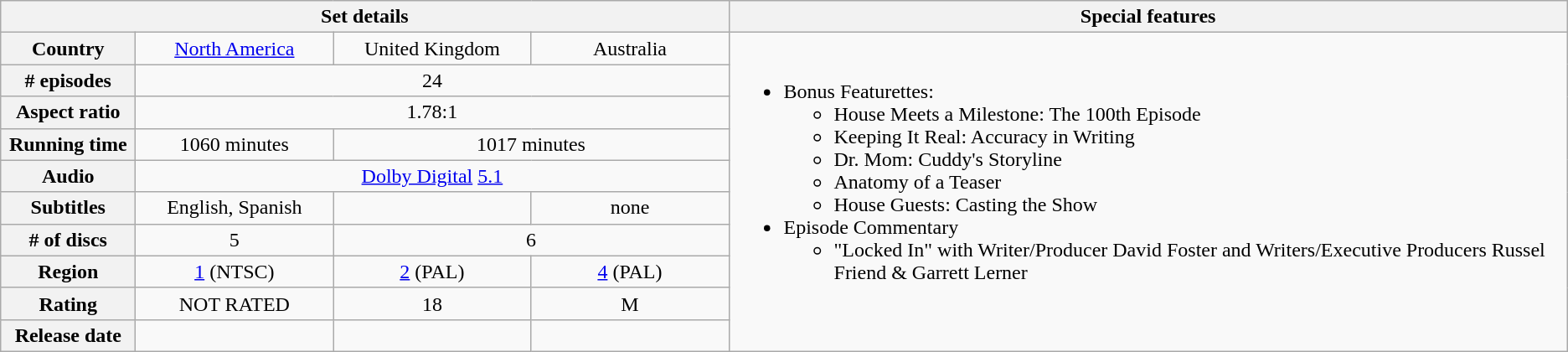<table style="text-align:center;" class="wikitable">
<tr>
<th colspan="4">Set details</th>
<th>Special features</th>
</tr>
<tr>
<th width="100px">Country</th>
<td width="150px"><a href='#'>North America</a></td>
<td width="150px">United Kingdom</td>
<td width="150px">Australia</td>
<td style="padding-right: 8px" align="left" valign="top" rowspan="10"><br><ul><li>Bonus Featurettes:<ul><li>House Meets a Milestone: The 100th Episode</li><li>Keeping It Real: Accuracy in Writing</li><li>Dr. Mom: Cuddy's Storyline</li><li>Anatomy of a Teaser</li><li>House Guests: Casting the Show</li></ul></li><li>Episode Commentary<ul><li>"Locked In" with Writer/Producer David Foster and Writers/Executive Producers Russel Friend & Garrett Lerner</li></ul></li></ul></td>
</tr>
<tr>
<th># episodes</th>
<td colspan="3">24</td>
</tr>
<tr>
<th>Aspect ratio</th>
<td colspan="3">1.78:1</td>
</tr>
<tr>
<th>Running time</th>
<td>1060 minutes</td>
<td colspan="2">1017 minutes</td>
</tr>
<tr>
<th>Audio</th>
<td colspan="3"><a href='#'>Dolby Digital</a> <a href='#'>5.1</a></td>
</tr>
<tr>
<th>Subtitles</th>
<td>English, Spanish</td>
<td></td>
<td>none</td>
</tr>
<tr>
<th># of discs</th>
<td>5</td>
<td colspan="2">6</td>
</tr>
<tr>
<th>Region</th>
<td><a href='#'>1</a> (NTSC)</td>
<td><a href='#'>2</a> (PAL)</td>
<td><a href='#'>4</a> (PAL)</td>
</tr>
<tr>
<th>Rating</th>
<td>NOT RATED</td>
<td>18</td>
<td>M</td>
</tr>
<tr>
<th>Release date</th>
<td></td>
<td></td>
<td></td>
</tr>
</table>
